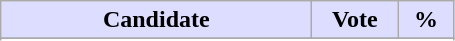<table class="wikitable">
<tr>
<th style="background:#ddf; width:200px;">Candidate</th>
<th style="background:#ddf; width:50px;">Vote</th>
<th style="background:#ddf; width:30px;">%</th>
</tr>
<tr>
</tr>
<tr>
</tr>
</table>
